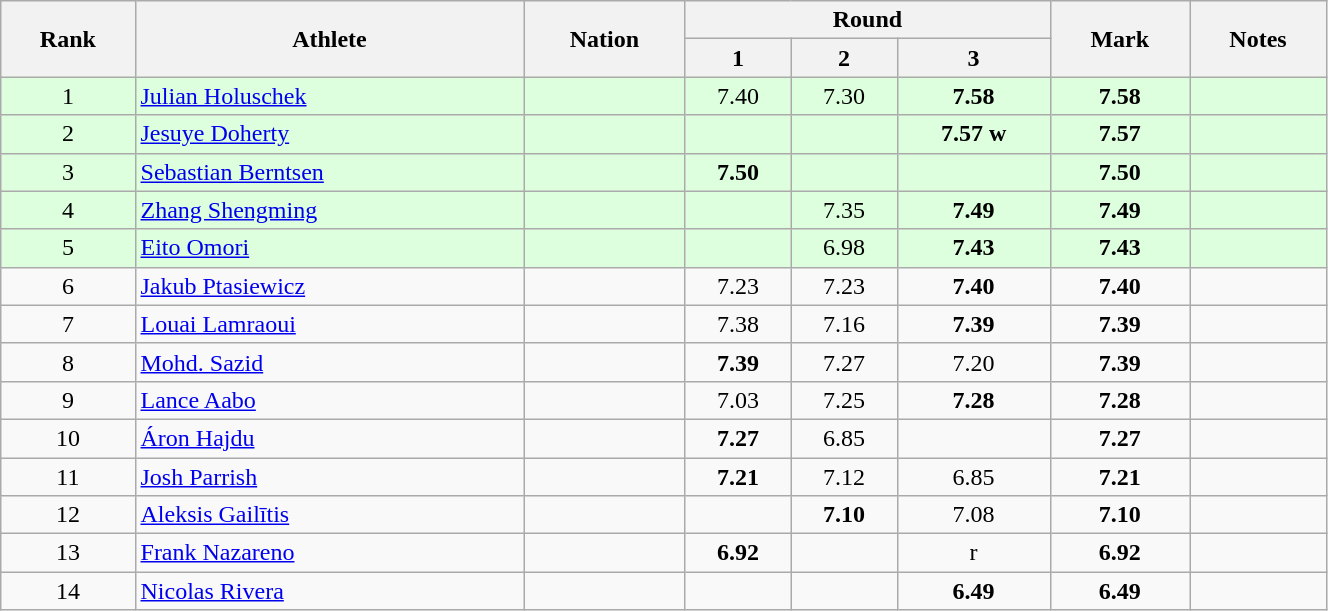<table class="wikitable sortable" style="text-align:center;width: 70%;">
<tr>
<th rowspan=2>Rank</th>
<th rowspan=2>Athlete</th>
<th rowspan=2>Nation</th>
<th colspan=3>Round</th>
<th rowspan=2>Mark</th>
<th rowspan=2>Notes</th>
</tr>
<tr>
<th>1</th>
<th>2</th>
<th>3</th>
</tr>
<tr bgcolor=ddffdd>
<td>1</td>
<td align=left><a href='#'>Julian Holuschek</a></td>
<td align=left></td>
<td>7.40</td>
<td>7.30</td>
<td><strong>7.58</strong></td>
<td><strong>7.58</strong></td>
<td></td>
</tr>
<tr bgcolor=ddffdd>
<td>2</td>
<td align=left><a href='#'>Jesuye Doherty</a></td>
<td align=left></td>
<td></td>
<td></td>
<td><strong>7.57 w</strong></td>
<td><strong>7.57</strong></td>
<td></td>
</tr>
<tr bgcolor=ddffdd>
<td>3</td>
<td align=left><a href='#'>Sebastian Berntsen</a></td>
<td align=left></td>
<td><strong>7.50</strong></td>
<td></td>
<td></td>
<td><strong>7.50</strong></td>
<td></td>
</tr>
<tr bgcolor=ddffdd>
<td>4</td>
<td align=left><a href='#'>Zhang Shengming</a></td>
<td align=left></td>
<td></td>
<td>7.35</td>
<td><strong>7.49</strong></td>
<td><strong>7.49</strong></td>
<td></td>
</tr>
<tr bgcolor=ddffdd>
<td>5</td>
<td align=left><a href='#'>Eito Omori</a></td>
<td align=left></td>
<td></td>
<td>6.98</td>
<td><strong>7.43</strong></td>
<td><strong>7.43</strong></td>
<td></td>
</tr>
<tr>
<td>6</td>
<td align=left><a href='#'>Jakub Ptasiewicz</a></td>
<td align=left></td>
<td>7.23</td>
<td>7.23</td>
<td><strong>7.40</strong></td>
<td><strong>7.40</strong></td>
<td></td>
</tr>
<tr>
<td>7</td>
<td align=left><a href='#'>Louai Lamraoui</a></td>
<td align=left></td>
<td>7.38</td>
<td>7.16</td>
<td><strong>7.39</strong></td>
<td><strong>7.39</strong></td>
<td></td>
</tr>
<tr>
<td>8</td>
<td align=left><a href='#'>Mohd. Sazid</a></td>
<td align=left></td>
<td><strong>7.39</strong></td>
<td>7.27</td>
<td>7.20</td>
<td><strong>7.39</strong></td>
<td></td>
</tr>
<tr>
<td>9</td>
<td align=left><a href='#'>Lance Aabo</a></td>
<td align=left></td>
<td>7.03</td>
<td>7.25</td>
<td><strong>7.28</strong></td>
<td><strong>7.28</strong></td>
<td></td>
</tr>
<tr>
<td>10</td>
<td align=left><a href='#'>Áron Hajdu</a></td>
<td align=left></td>
<td><strong>7.27</strong></td>
<td>6.85</td>
<td></td>
<td><strong>7.27</strong></td>
<td></td>
</tr>
<tr>
<td>11</td>
<td align=left><a href='#'>Josh Parrish</a></td>
<td align=left></td>
<td><strong>7.21</strong></td>
<td>7.12</td>
<td>6.85</td>
<td><strong>7.21</strong></td>
<td></td>
</tr>
<tr>
<td>12</td>
<td align=left><a href='#'>Aleksis Gailītis</a></td>
<td align=left></td>
<td></td>
<td><strong>7.10</strong></td>
<td>7.08</td>
<td><strong>7.10</strong></td>
<td></td>
</tr>
<tr>
<td>13</td>
<td align=left><a href='#'>Frank Nazareno</a></td>
<td align=left></td>
<td><strong>6.92</strong></td>
<td></td>
<td>r</td>
<td><strong>6.92</strong></td>
<td></td>
</tr>
<tr>
<td>14</td>
<td align=left><a href='#'>Nicolas Rivera</a></td>
<td align=left></td>
<td></td>
<td></td>
<td><strong>6.49</strong></td>
<td><strong>6.49</strong></td>
<td></td>
</tr>
</table>
